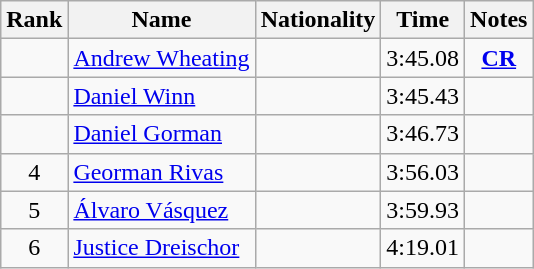<table class="wikitable sortable" style="text-align:center">
<tr>
<th>Rank</th>
<th>Name</th>
<th>Nationality</th>
<th>Time</th>
<th>Notes</th>
</tr>
<tr>
<td align=center></td>
<td align=left><a href='#'>Andrew Wheating</a></td>
<td align=left></td>
<td>3:45.08</td>
<td><strong><a href='#'>CR</a></strong></td>
</tr>
<tr>
<td align=center></td>
<td align=left><a href='#'>Daniel Winn</a></td>
<td align=left></td>
<td>3:45.43</td>
<td></td>
</tr>
<tr>
<td align=center></td>
<td align=left><a href='#'>Daniel Gorman</a></td>
<td align=left></td>
<td>3:46.73</td>
<td></td>
</tr>
<tr>
<td align=center>4</td>
<td align=left><a href='#'>Georman Rivas</a></td>
<td align=left></td>
<td>3:56.03</td>
<td></td>
</tr>
<tr>
<td align=center>5</td>
<td align=left><a href='#'>Álvaro Vásquez</a></td>
<td align=left></td>
<td>3:59.93</td>
<td></td>
</tr>
<tr>
<td align=center>6</td>
<td align=left><a href='#'>Justice Dreischor</a></td>
<td align=left></td>
<td>4:19.01</td>
<td></td>
</tr>
</table>
